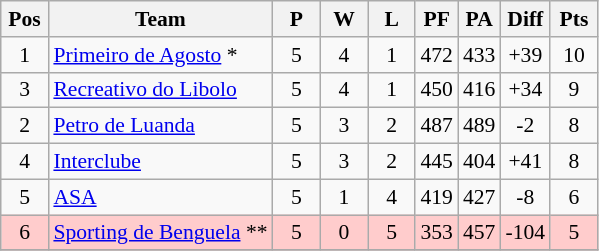<table class="wikitable" style="text-align:center; font-size:90%">
<tr>
<th width=25>Pos</th>
<th>Team</th>
<th width=25>P</th>
<th width=25>W</th>
<th width=25>L</th>
<th>PF</th>
<th>PA</th>
<th>Diff</th>
<th width=25>Pts</th>
</tr>
<tr>
<td>1</td>
<td align=left><a href='#'>Primeiro de Agosto</a> *</td>
<td>5</td>
<td>4</td>
<td>1</td>
<td>472</td>
<td>433</td>
<td>+39</td>
<td>10</td>
</tr>
<tr>
<td>3</td>
<td align=left><a href='#'>Recreativo do Libolo</a></td>
<td>5</td>
<td>4</td>
<td>1</td>
<td>450</td>
<td>416</td>
<td>+34</td>
<td>9</td>
</tr>
<tr>
<td>2</td>
<td align=left><a href='#'>Petro de Luanda</a></td>
<td>5</td>
<td>3</td>
<td>2</td>
<td>487</td>
<td>489</td>
<td>-2</td>
<td>8</td>
</tr>
<tr>
<td>4</td>
<td align=left><a href='#'>Interclube</a></td>
<td>5</td>
<td>3</td>
<td>2</td>
<td>445</td>
<td>404</td>
<td>+41</td>
<td>8</td>
</tr>
<tr>
<td>5</td>
<td align=left><a href='#'>ASA</a></td>
<td>5</td>
<td>1</td>
<td>4</td>
<td>419</td>
<td>427</td>
<td>-8</td>
<td>6</td>
</tr>
<tr bgcolor="#ffcccc">
<td>6</td>
<td align=left><a href='#'>Sporting de Benguela</a> **</td>
<td>5</td>
<td>0</td>
<td>5</td>
<td>353</td>
<td>457</td>
<td>-104</td>
<td>5</td>
</tr>
<tr>
</tr>
</table>
